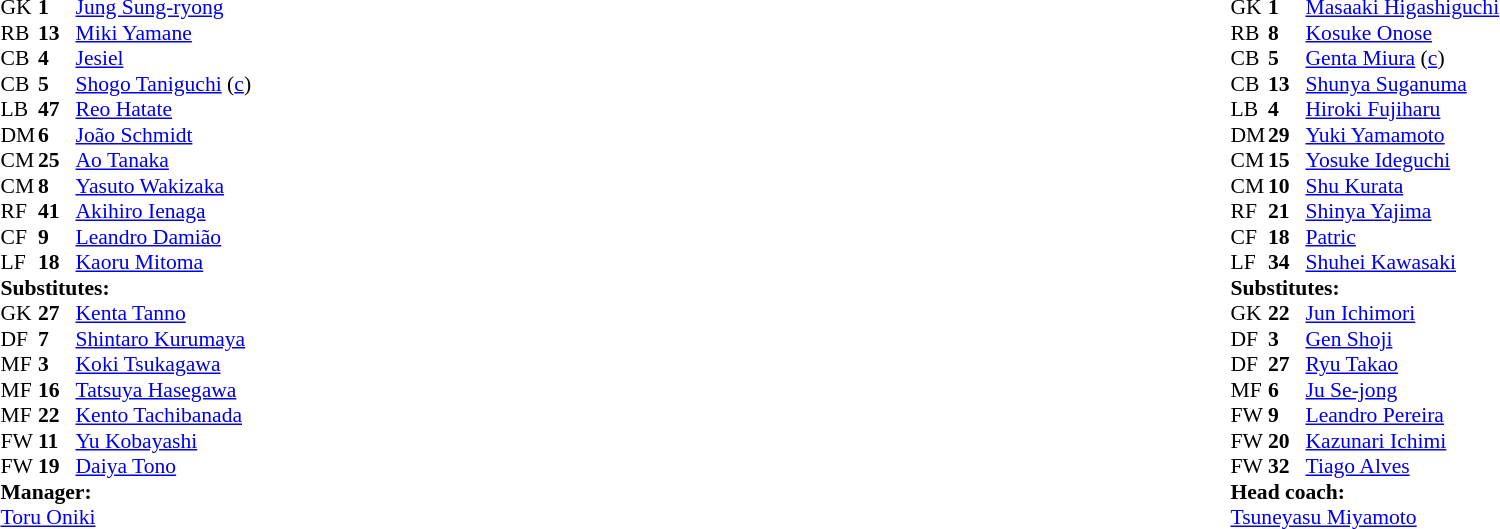<table style="width:100%">
<tr>
<td style="vertical-align:top;width:40%"><br><table style="font-size:90%" cellspacing="0" cellpadding="0">
<tr>
<th width=25></th>
<th width=25></th>
</tr>
<tr>
<td>GK</td>
<td><strong>1</strong></td>
<td> <a href='#'>Jung Sung-ryong</a></td>
</tr>
<tr>
<td>RB</td>
<td><strong>13</strong></td>
<td> <a href='#'>Miki Yamane</a></td>
</tr>
<tr>
<td>CB</td>
<td><strong>4</strong></td>
<td> <a href='#'>Jesiel</a></td>
</tr>
<tr>
<td>CB</td>
<td><strong>5</strong></td>
<td> <a href='#'>Shogo Taniguchi</a> (<a href='#'>c</a>)</td>
</tr>
<tr>
<td>LB</td>
<td><strong>47</strong></td>
<td> <a href='#'>Reo Hatate</a></td>
</tr>
<tr>
<td>DM</td>
<td><strong>6</strong></td>
<td> <a href='#'>João Schmidt</a></td>
<td></td>
<td></td>
</tr>
<tr>
<td>CM</td>
<td><strong>25</strong></td>
<td> <a href='#'>Ao Tanaka</a></td>
</tr>
<tr>
<td>CM</td>
<td><strong>8</strong></td>
<td> <a href='#'>Yasuto Wakizaka</a></td>
<td></td>
<td></td>
</tr>
<tr>
<td>RF</td>
<td><strong>41</strong></td>
<td> <a href='#'>Akihiro Ienaga</a></td>
<td></td>
<td></td>
</tr>
<tr>
<td>CF</td>
<td><strong>9</strong></td>
<td> <a href='#'>Leandro Damião</a></td>
<td></td>
<td></td>
</tr>
<tr>
<td>LF</td>
<td><strong>18</strong></td>
<td> <a href='#'>Kaoru Mitoma</a></td>
<td></td>
<td></td>
</tr>
<tr>
<td colspan=4><strong>Substitutes:</strong></td>
</tr>
<tr>
<td>GK</td>
<td><strong>27</strong></td>
<td> <a href='#'>Kenta Tanno</a></td>
</tr>
<tr>
<td>DF</td>
<td><strong>7</strong></td>
<td> <a href='#'>Shintaro Kurumaya</a></td>
<td></td>
<td></td>
</tr>
<tr>
<td>MF</td>
<td><strong>3</strong></td>
<td> <a href='#'>Koki Tsukagawa</a></td>
<td></td>
<td></td>
<td></td>
</tr>
<tr>
<td>MF</td>
<td><strong>16</strong></td>
<td> <a href='#'>Tatsuya Hasegawa</a></td>
<td></td>
<td></td>
</tr>
<tr>
<td>MF</td>
<td><strong>22</strong></td>
<td> <a href='#'>Kento Tachibanada</a></td>
<td></td>
<td></td>
</tr>
<tr>
<td>FW</td>
<td><strong>11</strong></td>
<td> <a href='#'>Yu Kobayashi</a></td>
<td></td>
<td></td>
</tr>
<tr>
<td>FW</td>
<td><strong>19</strong></td>
<td> <a href='#'>Daiya Tono</a></td>
<td></td>
<td></td>
</tr>
<tr>
<td colspan=4><strong>Manager:</strong></td>
</tr>
<tr>
<td colspan="4"> <a href='#'>Toru Oniki</a></td>
</tr>
</table>
</td>
<td style="vertical-align:top; width:50%"><br><table cellspacing="0" cellpadding="0" style="font-size:90%; margin:auto">
<tr>
<th width=25></th>
<th width=25></th>
</tr>
<tr>
<td>GK</td>
<td><strong>1</strong></td>
<td> <a href='#'>Masaaki Higashiguchi</a></td>
</tr>
<tr>
<td>RB</td>
<td><strong>8</strong></td>
<td> <a href='#'>Kosuke Onose</a></td>
</tr>
<tr>
<td>CB</td>
<td><strong>5</strong></td>
<td> <a href='#'>Genta Miura</a> (<a href='#'>c</a>)</td>
</tr>
<tr>
<td>CB</td>
<td><strong>13</strong></td>
<td> <a href='#'>Shunya Suganuma</a></td>
</tr>
<tr>
<td>LB</td>
<td><strong>4</strong></td>
<td> <a href='#'>Hiroki Fujiharu</a></td>
</tr>
<tr>
<td>DM</td>
<td><strong>29</strong></td>
<td> <a href='#'>Yuki Yamamoto</a></td>
</tr>
<tr>
<td>CM</td>
<td><strong>15</strong></td>
<td> <a href='#'>Yosuke Ideguchi</a></td>
</tr>
<tr>
<td>CM</td>
<td><strong>10</strong></td>
<td> <a href='#'>Shu Kurata</a></td>
<td></td>
<td></td>
</tr>
<tr>
<td>RF</td>
<td><strong>21</strong></td>
<td> <a href='#'>Shinya Yajima</a></td>
<td></td>
<td></td>
</tr>
<tr>
<td>CF</td>
<td><strong>18</strong></td>
<td> <a href='#'>Patric</a></td>
<td></td>
<td></td>
</tr>
<tr>
<td>LF</td>
<td><strong>34</strong></td>
<td> <a href='#'>Shuhei Kawasaki</a></td>
<td></td>
<td></td>
</tr>
<tr>
<td colspan=4><strong>Substitutes:</strong></td>
</tr>
<tr>
<td>GK</td>
<td><strong>22</strong></td>
<td> <a href='#'>Jun Ichimori</a></td>
</tr>
<tr>
<td>DF</td>
<td><strong>3</strong></td>
<td> <a href='#'>Gen Shoji</a></td>
</tr>
<tr>
<td>DF</td>
<td><strong>27</strong></td>
<td> <a href='#'>Ryu Takao</a></td>
<td></td>
<td></td>
</tr>
<tr>
<td>MF</td>
<td><strong>6</strong></td>
<td> <a href='#'>Ju Se-jong</a></td>
</tr>
<tr>
<td>FW</td>
<td><strong>9</strong></td>
<td> <a href='#'>Leandro Pereira</a></td>
<td></td>
<td></td>
</tr>
<tr>
<td>FW</td>
<td><strong>20</strong></td>
<td> <a href='#'>Kazunari Ichimi</a></td>
<td></td>
<td></td>
</tr>
<tr>
<td>FW</td>
<td><strong>32</strong></td>
<td> <a href='#'>Tiago Alves</a></td>
<td></td>
<td></td>
</tr>
<tr>
<td colspan=4><strong>Head coach:</strong></td>
</tr>
<tr>
<td colspan="4"> <a href='#'>Tsuneyasu Miyamoto</a></td>
</tr>
</table>
</td>
</tr>
</table>
